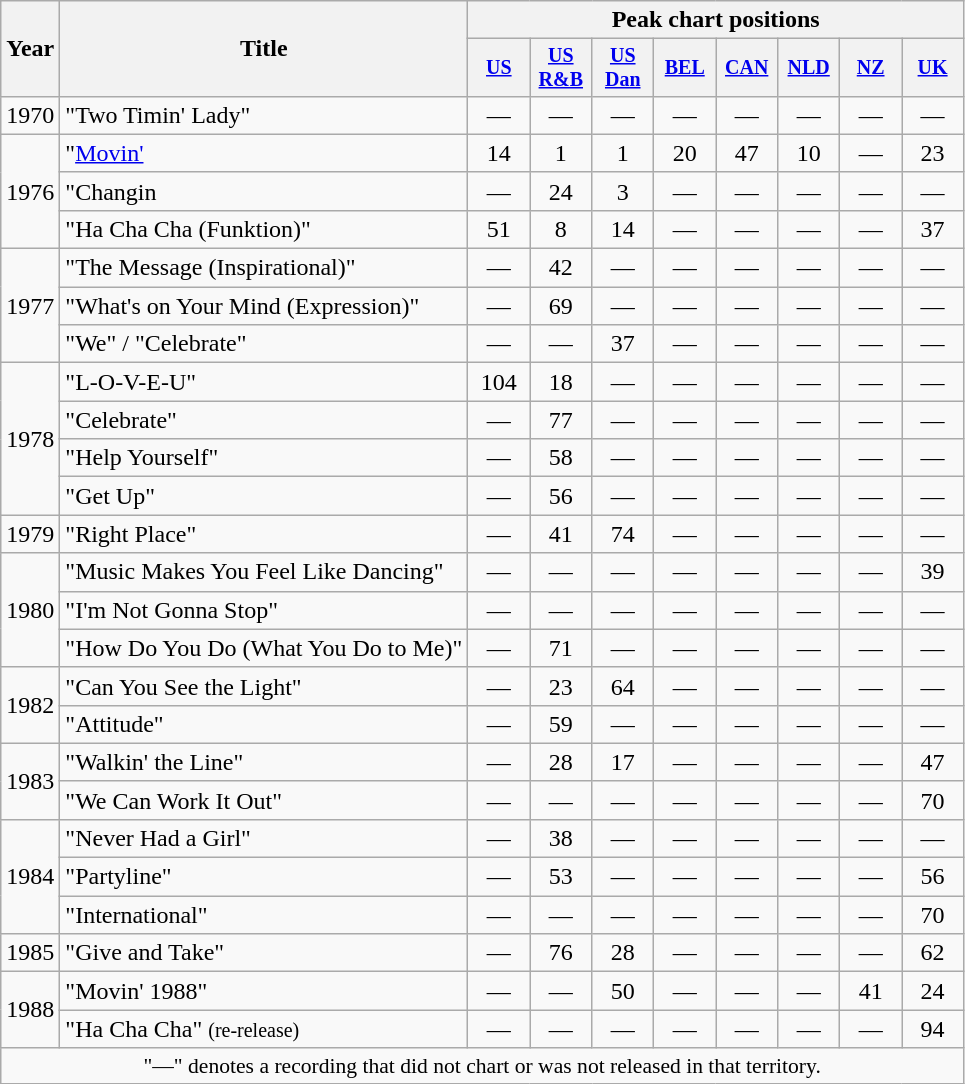<table class="wikitable" style="text-align:center;">
<tr>
<th rowspan="2">Year</th>
<th rowspan="2">Title</th>
<th colspan="8">Peak chart positions</th>
</tr>
<tr style="font-size:smaller;">
<th width="35"><a href='#'>US</a><br></th>
<th width="35"><a href='#'>US<br>R&B</a><br></th>
<th width="35"><a href='#'>US<br>Dan</a><br></th>
<th width="35"><a href='#'>BEL</a><br></th>
<th width="35"><a href='#'>CAN</a><br></th>
<th width="35"><a href='#'>NLD</a><br></th>
<th width="35"><a href='#'>NZ</a><br></th>
<th width="35"><a href='#'>UK</a><br></th>
</tr>
<tr>
<td rowspan="1">1970</td>
<td align="left">"Two Timin' Lady"</td>
<td>—</td>
<td>—</td>
<td>—</td>
<td>—</td>
<td>—</td>
<td>—</td>
<td>—</td>
<td>—</td>
</tr>
<tr>
<td rowspan="3">1976</td>
<td align="left">"<a href='#'>Movin'</a></td>
<td>14</td>
<td>1</td>
<td>1</td>
<td>20</td>
<td>47</td>
<td>10</td>
<td>—</td>
<td>23</td>
</tr>
<tr>
<td align="left">"Changin</td>
<td>—</td>
<td>24</td>
<td>3</td>
<td>—</td>
<td>—</td>
<td>—</td>
<td>—</td>
<td>—</td>
</tr>
<tr>
<td align="left">"Ha Cha Cha (Funktion)"</td>
<td>51</td>
<td>8</td>
<td>14</td>
<td>—</td>
<td>—</td>
<td>—</td>
<td>—</td>
<td>37</td>
</tr>
<tr>
<td rowspan="3">1977</td>
<td align="left">"The Message (Inspirational)"</td>
<td>—</td>
<td>42</td>
<td>—</td>
<td>—</td>
<td>—</td>
<td>—</td>
<td>—</td>
<td>—</td>
</tr>
<tr>
<td align="left">"What's on Your Mind (Expression)"</td>
<td>—</td>
<td>69</td>
<td>—</td>
<td>—</td>
<td>—</td>
<td>—</td>
<td>—</td>
<td>—</td>
</tr>
<tr>
<td align="left">"We" / "Celebrate"</td>
<td>—</td>
<td>—</td>
<td>37</td>
<td>—</td>
<td>—</td>
<td>—</td>
<td>—</td>
<td>—</td>
</tr>
<tr>
<td rowspan="4">1978</td>
<td align="left">"L-O-V-E-U"</td>
<td>104</td>
<td>18</td>
<td>—</td>
<td>—</td>
<td>—</td>
<td>—</td>
<td>—</td>
<td>—</td>
</tr>
<tr>
<td align="left">"Celebrate"</td>
<td>—</td>
<td>77</td>
<td>—</td>
<td>—</td>
<td>—</td>
<td>—</td>
<td>—</td>
<td>—</td>
</tr>
<tr>
<td align="left">"Help Yourself"</td>
<td>—</td>
<td>58</td>
<td>—</td>
<td>—</td>
<td>—</td>
<td>—</td>
<td>—</td>
<td>—</td>
</tr>
<tr>
<td align="left">"Get Up"</td>
<td>—</td>
<td>56</td>
<td>—</td>
<td>—</td>
<td>—</td>
<td>—</td>
<td>—</td>
<td>—</td>
</tr>
<tr>
<td rowspan="1">1979</td>
<td align="left">"Right Place"</td>
<td>—</td>
<td>41</td>
<td>74</td>
<td>—</td>
<td>—</td>
<td>—</td>
<td>—</td>
<td>—</td>
</tr>
<tr>
<td rowspan="3">1980</td>
<td align="left">"Music Makes You Feel Like Dancing"</td>
<td>—</td>
<td>—</td>
<td>—</td>
<td>—</td>
<td>—</td>
<td>—</td>
<td>—</td>
<td>39</td>
</tr>
<tr>
<td align="left">"I'm Not Gonna Stop"</td>
<td>—</td>
<td>—</td>
<td>—</td>
<td>—</td>
<td>—</td>
<td>—</td>
<td>—</td>
<td>—</td>
</tr>
<tr>
<td align="left">"How Do You Do (What You Do to Me)"</td>
<td>—</td>
<td>71</td>
<td>—</td>
<td>—</td>
<td>—</td>
<td>—</td>
<td>—</td>
<td>—</td>
</tr>
<tr>
<td rowspan="2">1982</td>
<td align="left">"Can You See the Light"</td>
<td>—</td>
<td>23</td>
<td>64</td>
<td>—</td>
<td>—</td>
<td>—</td>
<td>—</td>
<td>—</td>
</tr>
<tr>
<td align="left">"Attitude"</td>
<td>—</td>
<td>59</td>
<td>—</td>
<td>—</td>
<td>—</td>
<td>—</td>
<td>—</td>
<td>—</td>
</tr>
<tr>
<td rowspan="2">1983</td>
<td align="left">"Walkin' the Line"</td>
<td>—</td>
<td>28</td>
<td>17</td>
<td>—</td>
<td>—</td>
<td>—</td>
<td>—</td>
<td>47</td>
</tr>
<tr>
<td align="left">"We Can Work It Out"</td>
<td>—</td>
<td>—</td>
<td>—</td>
<td>—</td>
<td>—</td>
<td>—</td>
<td>—</td>
<td>70</td>
</tr>
<tr>
<td rowspan="3">1984</td>
<td align="left">"Never Had a Girl"</td>
<td>—</td>
<td>38</td>
<td>—</td>
<td>—</td>
<td>—</td>
<td>—</td>
<td>—</td>
<td>—</td>
</tr>
<tr>
<td align="left">"Partyline"</td>
<td>—</td>
<td>53</td>
<td>—</td>
<td>—</td>
<td>—</td>
<td>—</td>
<td>—</td>
<td>56</td>
</tr>
<tr>
<td align="left">"International"</td>
<td>—</td>
<td>—</td>
<td>—</td>
<td>—</td>
<td>—</td>
<td>—</td>
<td>—</td>
<td>70</td>
</tr>
<tr>
<td rowspan="1">1985</td>
<td align="left">"Give and Take"</td>
<td>—</td>
<td>76</td>
<td>28</td>
<td>—</td>
<td>—</td>
<td>—</td>
<td>—</td>
<td>62</td>
</tr>
<tr>
<td rowspan="2">1988</td>
<td align="left">"Movin' 1988"</td>
<td>—</td>
<td>—</td>
<td>50</td>
<td>—</td>
<td>—</td>
<td>—</td>
<td>41</td>
<td>24</td>
</tr>
<tr>
<td align="left">"Ha Cha Cha" <small>(re-release)</small></td>
<td>—</td>
<td>—</td>
<td>—</td>
<td>—</td>
<td>—</td>
<td>—</td>
<td>—</td>
<td>94</td>
</tr>
<tr>
<td colspan="15" style="font-size:90%">"—" denotes a recording that did not chart or was not released in that territory.</td>
</tr>
</table>
